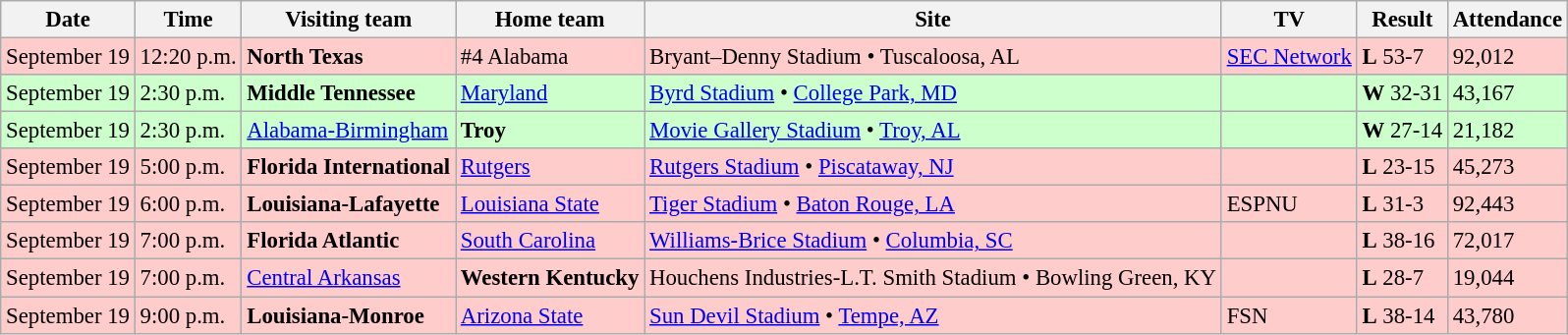<table class="wikitable" style="font-size:95%;">
<tr>
<th>Date</th>
<th>Time</th>
<th>Visiting team</th>
<th>Home team</th>
<th>Site</th>
<th>TV</th>
<th>Result</th>
<th>Attendance</th>
</tr>
<tr bgcolor=#ffcccc>
<td>September 19</td>
<td>12:20 p.m.</td>
<td><strong>North Texas</strong></td>
<td>#4 Alabama</td>
<td>Bryant–Denny Stadium • Tuscaloosa, AL</td>
<td><a href='#'>SEC Network</a></td>
<td><strong>L</strong> 53-7</td>
<td>92,012</td>
</tr>
<tr bgcolor=#ccffcc>
<td>September 19</td>
<td>2:30 p.m.</td>
<td><strong>Middle Tennessee</strong></td>
<td><a href='#'>Maryland</a></td>
<td><a href='#'>Byrd Stadium</a> • <a href='#'>College Park, MD</a></td>
<td></td>
<td><strong>W</strong> 32-31</td>
<td>43,167</td>
</tr>
<tr bgcolor=#ccffcc>
<td>September 19</td>
<td>2:30 p.m.</td>
<td><a href='#'>Alabama-Birmingham</a></td>
<td><strong>Troy</strong></td>
<td><a href='#'>Movie Gallery Stadium</a> • <a href='#'>Troy, AL</a></td>
<td></td>
<td><strong>W</strong> 27-14</td>
<td>21,182</td>
</tr>
<tr bgcolor=#ffcccc>
<td>September 19</td>
<td>5:00 p.m.</td>
<td><strong>Florida International</strong></td>
<td><a href='#'>Rutgers</a></td>
<td><a href='#'>Rutgers Stadium</a> • <a href='#'>Piscataway, NJ</a></td>
<td></td>
<td><strong>L</strong> 23-15</td>
<td>45,273</td>
</tr>
<tr bgcolor=#ffcccc>
<td>September 19</td>
<td>6:00 p.m.</td>
<td><strong>Louisiana-Lafayette</strong></td>
<td><a href='#'>Louisiana State</a></td>
<td><a href='#'>Tiger Stadium</a> • <a href='#'>Baton Rouge, LA</a></td>
<td>ESPNU</td>
<td><strong>L</strong> 31-3</td>
<td>92,443</td>
</tr>
<tr bgcolor=#ffcccc>
<td>September 19</td>
<td>7:00 p.m.</td>
<td><strong>Florida Atlantic</strong></td>
<td><a href='#'>South Carolina</a></td>
<td><a href='#'>Williams-Brice Stadium</a> • <a href='#'>Columbia, SC</a></td>
<td></td>
<td><strong>L</strong> 38-16</td>
<td>72,017</td>
</tr>
<tr bgcolor=#ffcccc>
<td>September 19</td>
<td>7:00 p.m.</td>
<td><a href='#'>Central Arkansas</a></td>
<td><strong>Western Kentucky</strong></td>
<td>Houchens Industries-L.T. Smith Stadium • Bowling Green, KY</td>
<td></td>
<td><strong>L</strong> 28-7</td>
<td>19,044</td>
</tr>
<tr bgcolor=#ffcccc>
<td>September 19</td>
<td>9:00 p.m.</td>
<td><strong>Louisiana-Monroe</strong></td>
<td><a href='#'>Arizona State</a></td>
<td><a href='#'>Sun Devil Stadium</a> • <a href='#'>Tempe, AZ</a></td>
<td>FSN</td>
<td><strong>L</strong> 38-14</td>
<td>43,780</td>
</tr>
</table>
